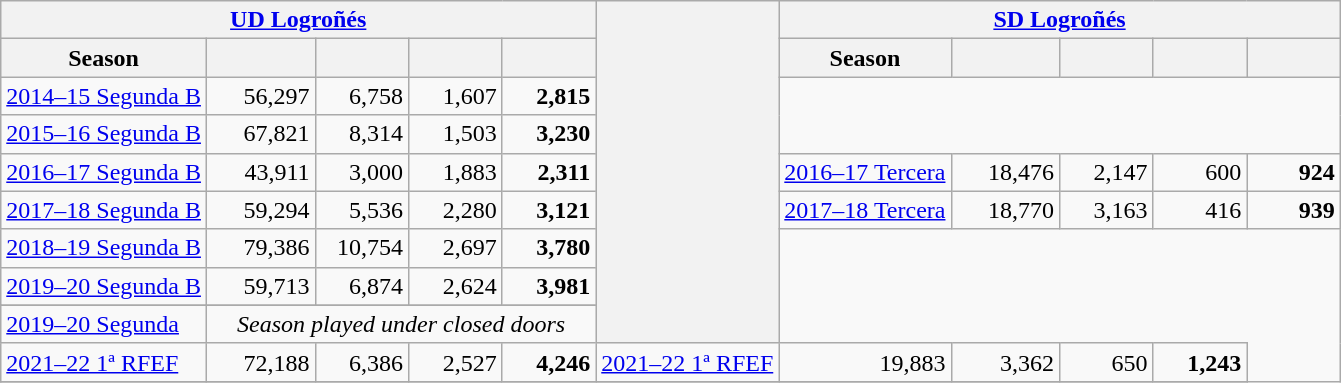<table class="wikitable" style="text-align:right">
<tr>
<th colspan=5><a href='#'>UD Logroñés</a></th>
<th rowspan=10></th>
<th colspan=5><a href='#'>SD Logroñés</a></th>
</tr>
<tr>
<th>Season</th>
<th width=65></th>
<th width=55></th>
<th width=55></th>
<th width=55></th>
<th>Season</th>
<th width=65></th>
<th width=55></th>
<th width=55></th>
<th width=55></th>
</tr>
<tr>
<td align=left><a href='#'>2014–15 Segunda B</a></td>
<td>56,297</td>
<td>6,758</td>
<td>1,607</td>
<td><strong>2,815</strong><br></td>
</tr>
<tr>
<td align=left><a href='#'>2015–16 Segunda B</a></td>
<td>67,821</td>
<td>8,314</td>
<td>1,503</td>
<td><strong>3,230</strong><br></td>
</tr>
<tr>
<td align=left><a href='#'>2016–17 Segunda B</a></td>
<td>43,911</td>
<td>3,000</td>
<td>1,883</td>
<td><strong>2,311</strong></td>
<td align=left><a href='#'>2016–17 Tercera</a></td>
<td>18,476</td>
<td>2,147</td>
<td>600</td>
<td><strong>924</strong></td>
</tr>
<tr>
<td align=left><a href='#'>2017–18 Segunda B</a></td>
<td>59,294</td>
<td>5,536</td>
<td>2,280</td>
<td><strong>3,121</strong></td>
<td align=left><a href='#'>2017–18 Tercera</a></td>
<td>18,770</td>
<td>3,163</td>
<td>416</td>
<td><strong>939</strong></td>
</tr>
<tr>
<td align=left><a href='#'>2018–19 Segunda B</a></td>
<td>79,386</td>
<td>10,754</td>
<td>2,697</td>
<td><strong>3,780</strong></td>
</tr>
<tr>
<td align=left><a href='#'>2019–20 Segunda B</a></td>
<td>59,713</td>
<td>6,874</td>
<td>2,624</td>
<td><strong>3,981</strong></td>
</tr>
<tr>
</tr>
<tr>
<td align=left><a href='#'>2019–20 Segunda</a></td>
<td colspan=4 align=center><em>Season played under closed doors</em></td>
</tr>
<tr>
<td align=left><a href='#'>2021–22 1ª RFEF</a></td>
<td>72,188</td>
<td>6,386</td>
<td>2,527</td>
<td><strong>4,246</strong></td>
<td align=left><a href='#'>2021–22 1ª RFEF</a></td>
<td>19,883</td>
<td>3,362</td>
<td>650</td>
<td><strong>1,243</strong></td>
</tr>
<tr>
</tr>
</table>
